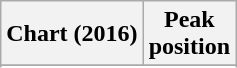<table class="wikitable sortable plainrowheaders" style="text-align:center">
<tr>
<th scope="col">Chart (2016)</th>
<th scope="col">Peak<br> position</th>
</tr>
<tr>
</tr>
<tr>
</tr>
</table>
